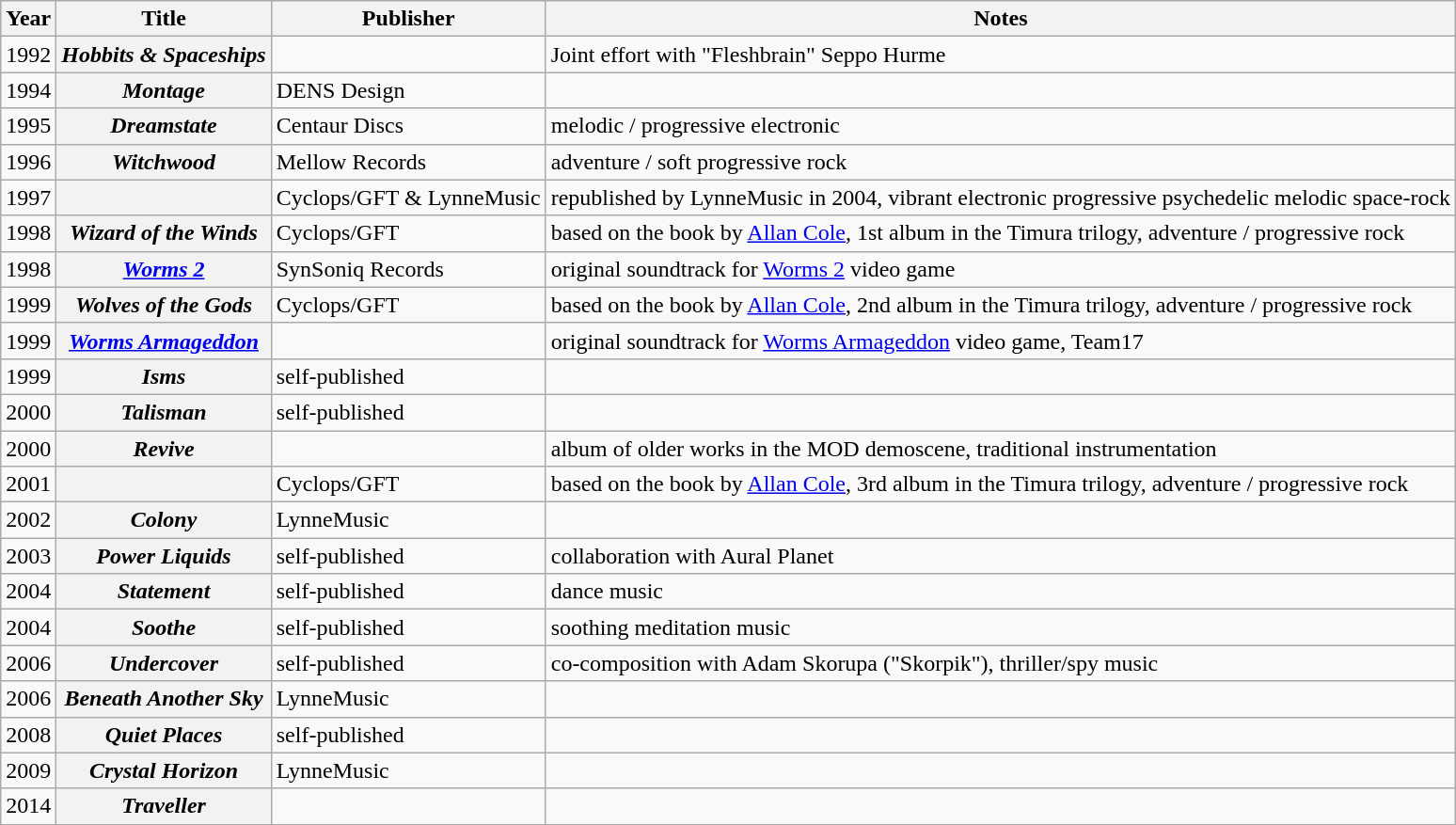<table class="wikitable sortable plainrowheaders">
<tr>
<th scope="col">Year</th>
<th scope="col">Title</th>
<th scope="col">Publisher</th>
<th scope="col" class="unsortable">Notes</th>
</tr>
<tr>
<td align="center">1992</td>
<th scope="row"><em>Hobbits & Spaceships</em></th>
<td></td>
<td>Joint effort with "Fleshbrain" Seppo Hurme</td>
</tr>
<tr>
<td align="center">1994</td>
<th scope="row"><em>Montage</em></th>
<td>DENS Design</td>
<td></td>
</tr>
<tr>
<td align="center">1995</td>
<th scope="row"><em>Dreamstate</em></th>
<td>Centaur Discs</td>
<td>melodic / progressive electronic</td>
</tr>
<tr>
<td align="center">1996</td>
<th scope="row"><em>Witchwood</em></th>
<td>Mellow Records</td>
<td>adventure / soft progressive rock</td>
</tr>
<tr>
<td align="center">1997</td>
<th scope="row"><em></em></th>
<td>Cyclops/GFT & LynneMusic</td>
<td>republished by LynneMusic in 2004, vibrant electronic progressive psychedelic melodic space-rock</td>
</tr>
<tr>
<td align="center">1998</td>
<th scope="row"><em>Wizard of the Winds</em></th>
<td>Cyclops/GFT</td>
<td>based on the book by <a href='#'>Allan Cole</a>, 1st album in the Timura trilogy, adventure / progressive rock </td>
</tr>
<tr>
<td align="center">1998</td>
<th scope="row"><em><a href='#'>Worms 2</a></em></th>
<td>SynSoniq Records</td>
<td>original soundtrack for <a href='#'>Worms 2</a> video game</td>
</tr>
<tr>
<td align="center">1999</td>
<th scope="row"><em>Wolves of the Gods</em></th>
<td>Cyclops/GFT</td>
<td>based on the book by <a href='#'>Allan Cole</a>, 2nd album in the Timura trilogy, adventure / progressive rock</td>
</tr>
<tr>
<td align="center">1999</td>
<th scope="row"><em><a href='#'>Worms Armageddon</a></em></th>
<td></td>
<td>original soundtrack for <a href='#'>Worms Armageddon</a> video game, Team17</td>
</tr>
<tr>
<td align="center">1999</td>
<th scope="row"><em>Isms</em></th>
<td>self-published</td>
<td></td>
</tr>
<tr>
<td align="center">2000</td>
<th scope="row"><em>Talisman</em></th>
<td>self-published</td>
<td></td>
</tr>
<tr>
<td align="center">2000</td>
<th scope="row"><em>Revive</em></th>
<td></td>
<td>album of older works in the MOD demoscene, traditional instrumentation</td>
</tr>
<tr>
<td align="center">2001</td>
<th scope="row"><em></em></th>
<td>Cyclops/GFT</td>
<td>based on the book by <a href='#'>Allan Cole</a>, 3rd album in the Timura trilogy, adventure / progressive rock</td>
</tr>
<tr>
<td align="center">2002</td>
<th scope="row"><em>Colony</em></th>
<td>LynneMusic</td>
<td></td>
</tr>
<tr>
<td align="center">2003</td>
<th scope="row"><em>Power Liquids</em></th>
<td>self-published</td>
<td>collaboration with Aural Planet</td>
</tr>
<tr>
<td align="center">2004</td>
<th scope="row"><em>Statement</em></th>
<td>self-published</td>
<td>dance music</td>
</tr>
<tr>
<td align="center">2004</td>
<th scope="row"><em>Soothe</em></th>
<td>self-published</td>
<td>soothing meditation music</td>
</tr>
<tr>
<td align="center">2006</td>
<th scope="row"><em>Undercover</em></th>
<td>self-published</td>
<td>co-composition with Adam Skorupa ("Skorpik"), thriller/spy music</td>
</tr>
<tr>
<td align="center">2006</td>
<th scope="row"><em>Beneath Another Sky</em></th>
<td>LynneMusic</td>
<td></td>
</tr>
<tr>
<td align="center">2008</td>
<th scope="row"><em>Quiet Places</em></th>
<td>self-published</td>
<td></td>
</tr>
<tr>
<td align="center">2009</td>
<th scope="row"><em>Crystal Horizon</em></th>
<td>LynneMusic</td>
<td></td>
</tr>
<tr>
<td align="center">2014</td>
<th scope="row"><em>Traveller</em></th>
<td></td>
<td></td>
</tr>
<tr>
</tr>
</table>
